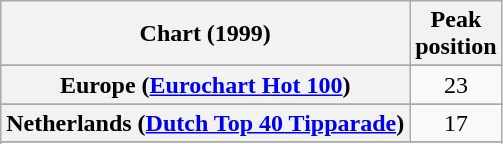<table class="wikitable sortable plainrowheaders" style="text-align:center">
<tr>
<th scope="col">Chart (1999)</th>
<th scope="col">Peak<br>position</th>
</tr>
<tr>
</tr>
<tr>
</tr>
<tr>
<th scope="row">Europe (<a href='#'>Eurochart Hot 100</a>)</th>
<td>23</td>
</tr>
<tr>
</tr>
<tr>
<th scope="row">Netherlands (<a href='#'>Dutch Top 40 Tipparade</a>)</th>
<td>17</td>
</tr>
<tr>
</tr>
<tr>
</tr>
<tr>
</tr>
<tr>
</tr>
</table>
